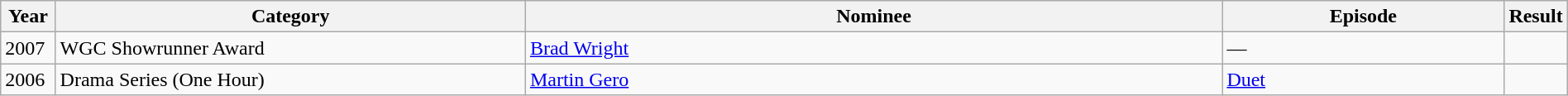<table class="wikitable" | width="100%">
<tr>
<th width="3.5%">Year</th>
<th width="30%">Category</th>
<th>Nominee</th>
<th width="18%">Episode</th>
<th width="3.5%">Result</th>
</tr>
<tr>
<td>2007</td>
<td>WGC Showrunner Award</td>
<td><a href='#'>Brad Wright</a></td>
<td>—</td>
<td></td>
</tr>
<tr>
<td>2006</td>
<td>Drama Series (One Hour)</td>
<td><a href='#'>Martin Gero</a></td>
<td><a href='#'>Duet</a></td>
<td></td>
</tr>
</table>
